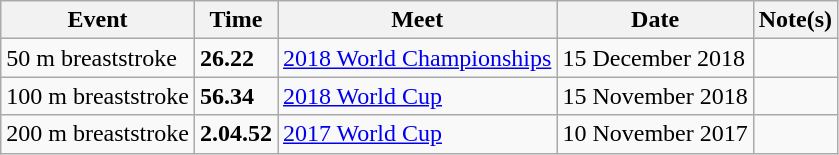<table class="wikitable">
<tr>
<th>Event</th>
<th>Time</th>
<th>Meet</th>
<th>Date</th>
<th>Note(s)</th>
</tr>
<tr>
<td>50 m breaststroke</td>
<td><strong>26.22</strong></td>
<td><a href='#'>2018 World Championships</a></td>
<td>15 December 2018</td>
<td></td>
</tr>
<tr>
<td>100 m breaststroke</td>
<td><strong>56.34</strong></td>
<td><a href='#'>2018 World Cup</a></td>
<td>15 November 2018</td>
<td></td>
</tr>
<tr>
<td>200 m breaststroke</td>
<td><strong>2.04.52</strong></td>
<td><a href='#'>2017 World Cup</a></td>
<td>10 November 2017</td>
<td></td>
</tr>
</table>
